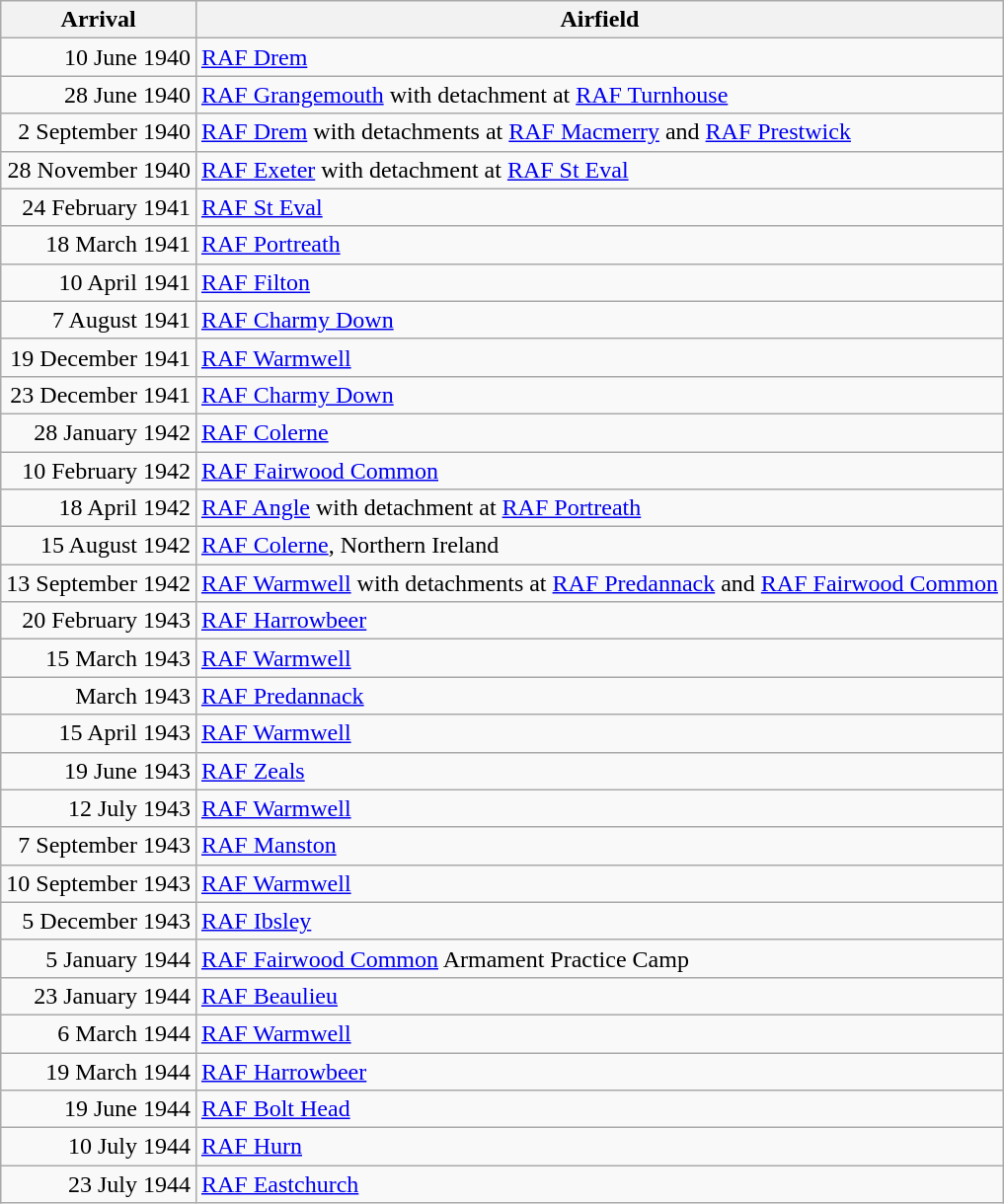<table class="wikitable">
<tr>
<th>Arrival</th>
<th>Airfield</th>
</tr>
<tr>
<td align="right">10 June 1940</td>
<td><a href='#'>RAF Drem</a></td>
</tr>
<tr>
<td align="right">28 June 1940</td>
<td><a href='#'>RAF Grangemouth</a> with detachment at <a href='#'>RAF Turnhouse</a></td>
</tr>
<tr>
<td align="right">2 September 1940</td>
<td><a href='#'>RAF Drem</a> with detachments at <a href='#'>RAF Macmerry</a> and <a href='#'>RAF Prestwick</a></td>
</tr>
<tr>
<td align="right">28 November 1940</td>
<td><a href='#'>RAF Exeter</a> with detachment at <a href='#'>RAF St Eval</a></td>
</tr>
<tr>
<td align="right">24 February 1941</td>
<td><a href='#'>RAF St Eval</a></td>
</tr>
<tr>
<td align="right">18 March 1941</td>
<td><a href='#'>RAF Portreath</a></td>
</tr>
<tr>
<td align="right">10 April 1941</td>
<td><a href='#'>RAF Filton</a></td>
</tr>
<tr>
<td align="right">7 August 1941</td>
<td><a href='#'>RAF Charmy Down</a></td>
</tr>
<tr>
<td align="right">19 December 1941</td>
<td><a href='#'>RAF Warmwell</a></td>
</tr>
<tr>
<td align="right">23 December 1941</td>
<td><a href='#'>RAF Charmy Down</a></td>
</tr>
<tr>
<td align="right">28 January 1942</td>
<td><a href='#'>RAF Colerne</a></td>
</tr>
<tr>
<td align="right">10 February 1942</td>
<td><a href='#'>RAF Fairwood Common</a></td>
</tr>
<tr>
<td align="right">18 April 1942</td>
<td><a href='#'>RAF Angle</a> with detachment at <a href='#'>RAF Portreath</a></td>
</tr>
<tr>
<td align="right">15 August 1942</td>
<td><a href='#'>RAF Colerne</a>, Northern Ireland</td>
</tr>
<tr>
<td align="right">13 September 1942</td>
<td><a href='#'>RAF Warmwell</a> with detachments at <a href='#'>RAF Predannack</a> and <a href='#'>RAF Fairwood Common</a></td>
</tr>
<tr>
<td align="right">20 February 1943</td>
<td><a href='#'>RAF Harrowbeer</a></td>
</tr>
<tr>
<td align="right">15 March 1943</td>
<td><a href='#'>RAF Warmwell</a></td>
</tr>
<tr>
<td align="right">March 1943</td>
<td><a href='#'>RAF Predannack</a></td>
</tr>
<tr>
<td align="right">15 April 1943</td>
<td><a href='#'>RAF Warmwell</a></td>
</tr>
<tr>
<td align="right">19 June 1943</td>
<td><a href='#'>RAF Zeals</a></td>
</tr>
<tr>
<td align="right">12 July 1943</td>
<td><a href='#'>RAF Warmwell</a></td>
</tr>
<tr>
<td align="right">7 September 1943</td>
<td><a href='#'>RAF Manston</a></td>
</tr>
<tr>
<td align="right">10 September 1943</td>
<td><a href='#'>RAF Warmwell</a></td>
</tr>
<tr>
<td align="right">5 December 1943</td>
<td><a href='#'>RAF Ibsley</a></td>
</tr>
<tr>
<td align="right">5 January 1944</td>
<td><a href='#'>RAF Fairwood Common</a> Armament Practice Camp</td>
</tr>
<tr>
<td align="right">23 January 1944</td>
<td><a href='#'>RAF Beaulieu</a></td>
</tr>
<tr>
<td align="right">6 March 1944</td>
<td><a href='#'>RAF Warmwell</a></td>
</tr>
<tr>
<td align="right">19 March 1944</td>
<td><a href='#'>RAF Harrowbeer</a></td>
</tr>
<tr>
<td align="right">19 June 1944</td>
<td><a href='#'>RAF Bolt Head</a></td>
</tr>
<tr>
<td align="right">10 July 1944</td>
<td><a href='#'>RAF Hurn</a></td>
</tr>
<tr>
<td align="right">23 July 1944</td>
<td><a href='#'>RAF Eastchurch</a></td>
</tr>
</table>
